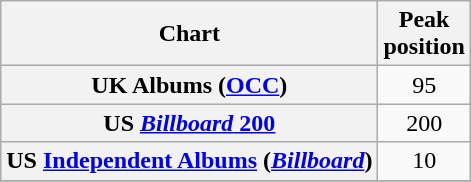<table class="wikitable plainrowheaders sortable" style="text-align:center;" border="1">
<tr>
<th scope="col">Chart</th>
<th scope="col">Peak<br>position</th>
</tr>
<tr>
<th scope="row">UK Albums (<a href='#'>OCC</a>)</th>
<td>95</td>
</tr>
<tr>
<th scope="row">US <a href='#'><em>Billboard</em> 200</a></th>
<td>200</td>
</tr>
<tr>
<th scope="row">US <a href='#'>Independent Albums</a> (<em><a href='#'>Billboard</a></em>)</th>
<td>10</td>
</tr>
<tr>
</tr>
</table>
